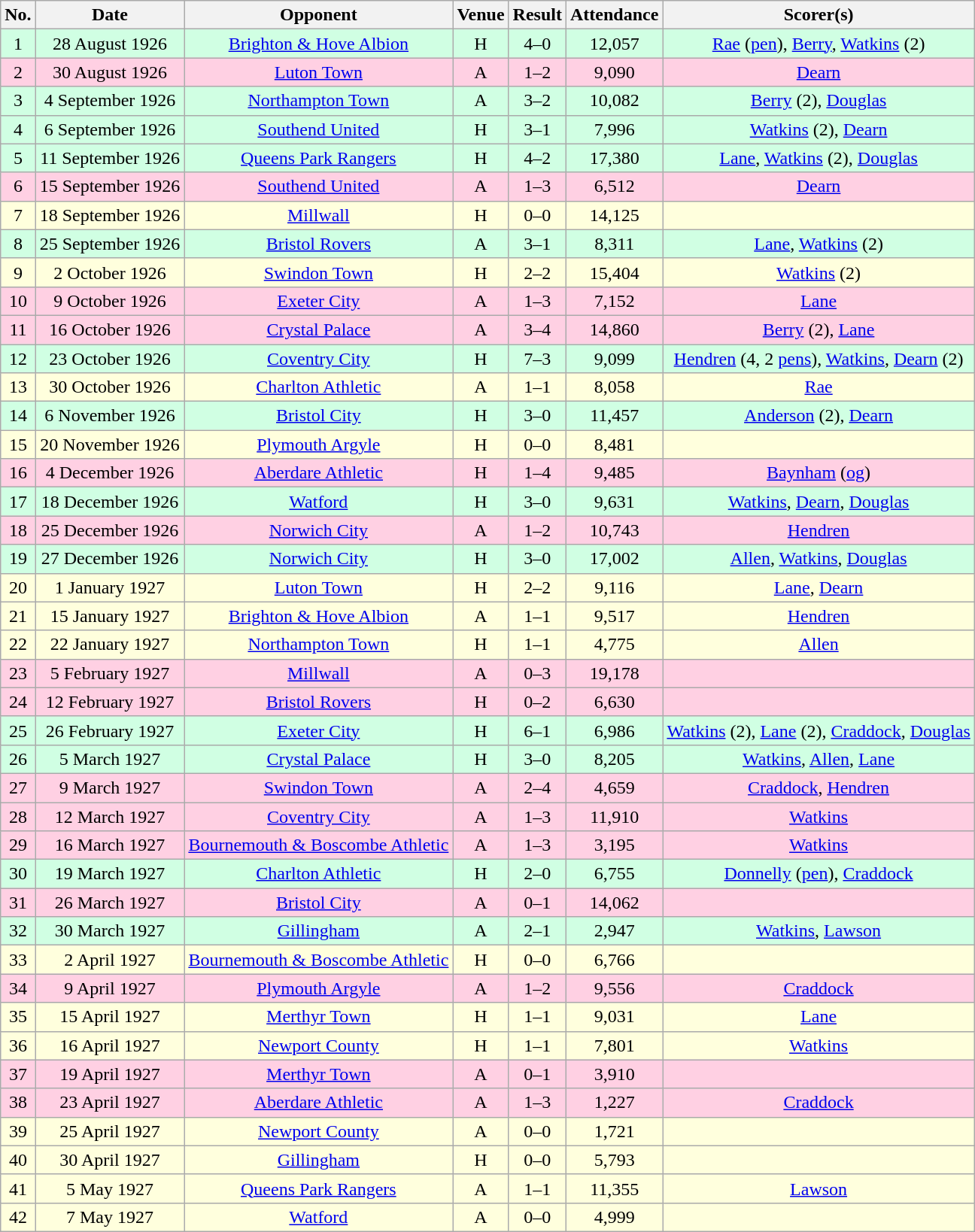<table class="wikitable sortable" style="text-align:center;">
<tr>
<th>No.</th>
<th>Date</th>
<th>Opponent</th>
<th>Venue</th>
<th>Result</th>
<th>Attendance</th>
<th>Scorer(s)</th>
</tr>
<tr style="background:#d0ffe3;">
<td>1</td>
<td>28 August 1926</td>
<td><a href='#'>Brighton & Hove Albion</a></td>
<td>H</td>
<td>4–0</td>
<td>12,057</td>
<td><a href='#'>Rae</a> (<a href='#'>pen</a>), <a href='#'>Berry</a>, <a href='#'>Watkins</a> (2)</td>
</tr>
<tr style="background:#ffd0e3;">
<td>2</td>
<td>30 August 1926</td>
<td><a href='#'>Luton Town</a></td>
<td>A</td>
<td>1–2</td>
<td>9,090</td>
<td><a href='#'>Dearn</a></td>
</tr>
<tr style="background:#d0ffe3;">
<td>3</td>
<td>4 September 1926</td>
<td><a href='#'>Northampton Town</a></td>
<td>A</td>
<td>3–2</td>
<td>10,082</td>
<td><a href='#'>Berry</a> (2), <a href='#'>Douglas</a></td>
</tr>
<tr style="background:#d0ffe3;">
<td>4</td>
<td>6 September 1926</td>
<td><a href='#'>Southend United</a></td>
<td>H</td>
<td>3–1</td>
<td>7,996</td>
<td><a href='#'>Watkins</a> (2), <a href='#'>Dearn</a></td>
</tr>
<tr style="background:#d0ffe3;">
<td>5</td>
<td>11 September 1926</td>
<td><a href='#'>Queens Park Rangers</a></td>
<td>H</td>
<td>4–2</td>
<td>17,380</td>
<td><a href='#'>Lane</a>, <a href='#'>Watkins</a> (2), <a href='#'>Douglas</a></td>
</tr>
<tr style="background:#ffd0e3;">
<td>6</td>
<td>15 September 1926</td>
<td><a href='#'>Southend United</a></td>
<td>A</td>
<td>1–3</td>
<td>6,512</td>
<td><a href='#'>Dearn</a></td>
</tr>
<tr style="background:#ffd;">
<td>7</td>
<td>18 September 1926</td>
<td><a href='#'>Millwall</a></td>
<td>H</td>
<td>0–0</td>
<td>14,125</td>
<td></td>
</tr>
<tr style="background:#d0ffe3;">
<td>8</td>
<td>25 September 1926</td>
<td><a href='#'>Bristol Rovers</a></td>
<td>A</td>
<td>3–1</td>
<td>8,311</td>
<td><a href='#'>Lane</a>, <a href='#'>Watkins</a> (2)</td>
</tr>
<tr style="background:#ffd;">
<td>9</td>
<td>2 October 1926</td>
<td><a href='#'>Swindon Town</a></td>
<td>H</td>
<td>2–2</td>
<td>15,404</td>
<td><a href='#'>Watkins</a> (2)</td>
</tr>
<tr style="background:#ffd0e3;">
<td>10</td>
<td>9 October 1926</td>
<td><a href='#'>Exeter City</a></td>
<td>A</td>
<td>1–3</td>
<td>7,152</td>
<td><a href='#'>Lane</a></td>
</tr>
<tr style="background:#ffd0e3;">
<td>11</td>
<td>16 October 1926</td>
<td><a href='#'>Crystal Palace</a></td>
<td>A</td>
<td>3–4</td>
<td>14,860</td>
<td><a href='#'>Berry</a> (2), <a href='#'>Lane</a></td>
</tr>
<tr style="background:#d0ffe3;">
<td>12</td>
<td>23 October 1926</td>
<td><a href='#'>Coventry City</a></td>
<td>H</td>
<td>7–3</td>
<td>9,099</td>
<td><a href='#'>Hendren</a> (4, 2 <a href='#'>pens</a>), <a href='#'>Watkins</a>, <a href='#'>Dearn</a> (2)</td>
</tr>
<tr style="background:#ffd;">
<td>13</td>
<td>30 October 1926</td>
<td><a href='#'>Charlton Athletic</a></td>
<td>A</td>
<td>1–1</td>
<td>8,058</td>
<td><a href='#'>Rae</a></td>
</tr>
<tr style="background:#d0ffe3;">
<td>14</td>
<td>6 November 1926</td>
<td><a href='#'>Bristol City</a></td>
<td>H</td>
<td>3–0</td>
<td>11,457</td>
<td><a href='#'>Anderson</a> (2), <a href='#'>Dearn</a></td>
</tr>
<tr style="background:#ffd;">
<td>15</td>
<td>20 November 1926</td>
<td><a href='#'>Plymouth Argyle</a></td>
<td>H</td>
<td>0–0</td>
<td>8,481</td>
<td></td>
</tr>
<tr style="background:#ffd0e3;">
<td>16</td>
<td>4 December 1926</td>
<td><a href='#'>Aberdare Athletic</a></td>
<td>H</td>
<td>1–4</td>
<td>9,485</td>
<td><a href='#'>Baynham</a> (<a href='#'>og</a>)</td>
</tr>
<tr style="background:#d0ffe3;">
<td>17</td>
<td>18 December 1926</td>
<td><a href='#'>Watford</a></td>
<td>H</td>
<td>3–0</td>
<td>9,631</td>
<td><a href='#'>Watkins</a>, <a href='#'>Dearn</a>, <a href='#'>Douglas</a></td>
</tr>
<tr style="background:#ffd0e3;">
<td>18</td>
<td>25 December 1926</td>
<td><a href='#'>Norwich City</a></td>
<td>A</td>
<td>1–2</td>
<td>10,743</td>
<td><a href='#'>Hendren</a></td>
</tr>
<tr style="background:#d0ffe3;">
<td>19</td>
<td>27 December 1926</td>
<td><a href='#'>Norwich City</a></td>
<td>H</td>
<td>3–0</td>
<td>17,002</td>
<td><a href='#'>Allen</a>, <a href='#'>Watkins</a>, <a href='#'>Douglas</a></td>
</tr>
<tr style="background:#ffd;">
<td>20</td>
<td>1 January 1927</td>
<td><a href='#'>Luton Town</a></td>
<td>H</td>
<td>2–2</td>
<td>9,116</td>
<td><a href='#'>Lane</a>, <a href='#'>Dearn</a></td>
</tr>
<tr style="background:#ffd;">
<td>21</td>
<td>15 January 1927</td>
<td><a href='#'>Brighton & Hove Albion</a></td>
<td>A</td>
<td>1–1</td>
<td>9,517</td>
<td><a href='#'>Hendren</a></td>
</tr>
<tr style="background:#ffd;">
<td>22</td>
<td>22 January 1927</td>
<td><a href='#'>Northampton Town</a></td>
<td>H</td>
<td>1–1</td>
<td>4,775</td>
<td><a href='#'>Allen</a></td>
</tr>
<tr style="background:#ffd0e3;">
<td>23</td>
<td>5 February 1927</td>
<td><a href='#'>Millwall</a></td>
<td>A</td>
<td>0–3</td>
<td>19,178</td>
<td></td>
</tr>
<tr style="background:#ffd0e3;">
<td>24</td>
<td>12 February 1927</td>
<td><a href='#'>Bristol Rovers</a></td>
<td>H</td>
<td>0–2</td>
<td>6,630</td>
<td></td>
</tr>
<tr style="background:#d0ffe3;">
<td>25</td>
<td>26 February 1927</td>
<td><a href='#'>Exeter City</a></td>
<td>H</td>
<td>6–1</td>
<td>6,986</td>
<td><a href='#'>Watkins</a> (2), <a href='#'>Lane</a> (2), <a href='#'>Craddock</a>, <a href='#'>Douglas</a></td>
</tr>
<tr style="background:#d0ffe3;">
<td>26</td>
<td>5 March 1927</td>
<td><a href='#'>Crystal Palace</a></td>
<td>H</td>
<td>3–0</td>
<td>8,205</td>
<td><a href='#'>Watkins</a>, <a href='#'>Allen</a>, <a href='#'>Lane</a></td>
</tr>
<tr style="background:#ffd0e3;">
<td>27</td>
<td>9 March 1927</td>
<td><a href='#'>Swindon Town</a></td>
<td>A</td>
<td>2–4</td>
<td>4,659</td>
<td><a href='#'>Craddock</a>, <a href='#'>Hendren</a></td>
</tr>
<tr style="background:#ffd0e3;">
<td>28</td>
<td>12 March 1927</td>
<td><a href='#'>Coventry City</a></td>
<td>A</td>
<td>1–3</td>
<td>11,910</td>
<td><a href='#'>Watkins</a></td>
</tr>
<tr style="background:#ffd0e3;">
<td>29</td>
<td>16 March 1927</td>
<td><a href='#'>Bournemouth & Boscombe Athletic</a></td>
<td>A</td>
<td>1–3</td>
<td>3,195</td>
<td><a href='#'>Watkins</a></td>
</tr>
<tr style="background:#d0ffe3;">
<td>30</td>
<td>19 March 1927</td>
<td><a href='#'>Charlton Athletic</a></td>
<td>H</td>
<td>2–0</td>
<td>6,755</td>
<td><a href='#'>Donnelly</a> (<a href='#'>pen</a>), <a href='#'>Craddock</a></td>
</tr>
<tr style="background:#ffd0e3;">
<td>31</td>
<td>26 March 1927</td>
<td><a href='#'>Bristol City</a></td>
<td>A</td>
<td>0–1</td>
<td>14,062</td>
<td></td>
</tr>
<tr style="background:#d0ffe3;">
<td>32</td>
<td>30 March 1927</td>
<td><a href='#'>Gillingham</a></td>
<td>A</td>
<td>2–1</td>
<td>2,947</td>
<td><a href='#'>Watkins</a>, <a href='#'>Lawson</a></td>
</tr>
<tr style="background:#ffd;">
<td>33</td>
<td>2 April 1927</td>
<td><a href='#'>Bournemouth & Boscombe Athletic</a></td>
<td>H</td>
<td>0–0</td>
<td>6,766</td>
<td></td>
</tr>
<tr style="background:#ffd0e3;">
<td>34</td>
<td>9 April 1927</td>
<td><a href='#'>Plymouth Argyle</a></td>
<td>A</td>
<td>1–2</td>
<td>9,556</td>
<td><a href='#'>Craddock</a></td>
</tr>
<tr style="background:#ffd;">
<td>35</td>
<td>15 April 1927</td>
<td><a href='#'>Merthyr Town</a></td>
<td>H</td>
<td>1–1</td>
<td>9,031</td>
<td><a href='#'>Lane</a></td>
</tr>
<tr style="background:#ffd;">
<td>36</td>
<td>16 April 1927</td>
<td><a href='#'>Newport County</a></td>
<td>H</td>
<td>1–1</td>
<td>7,801</td>
<td><a href='#'>Watkins</a></td>
</tr>
<tr style="background:#ffd0e3;">
<td>37</td>
<td>19 April 1927</td>
<td><a href='#'>Merthyr Town</a></td>
<td>A</td>
<td>0–1</td>
<td>3,910</td>
<td></td>
</tr>
<tr style="background:#ffd0e3;">
<td>38</td>
<td>23 April 1927</td>
<td><a href='#'>Aberdare Athletic</a></td>
<td>A</td>
<td>1–3</td>
<td>1,227</td>
<td><a href='#'>Craddock</a></td>
</tr>
<tr style="background:#ffd;">
<td>39</td>
<td>25 April 1927</td>
<td><a href='#'>Newport County</a></td>
<td>A</td>
<td>0–0</td>
<td>1,721</td>
<td></td>
</tr>
<tr style="background:#ffd;">
<td>40</td>
<td>30 April 1927</td>
<td><a href='#'>Gillingham</a></td>
<td>H</td>
<td>0–0</td>
<td>5,793</td>
<td></td>
</tr>
<tr style="background:#ffd;">
<td>41</td>
<td>5 May 1927</td>
<td><a href='#'>Queens Park Rangers</a></td>
<td>A</td>
<td>1–1</td>
<td>11,355</td>
<td><a href='#'>Lawson</a></td>
</tr>
<tr style="background:#ffd;">
<td>42</td>
<td>7 May 1927</td>
<td><a href='#'>Watford</a></td>
<td>A</td>
<td>0–0</td>
<td>4,999</td>
<td></td>
</tr>
</table>
